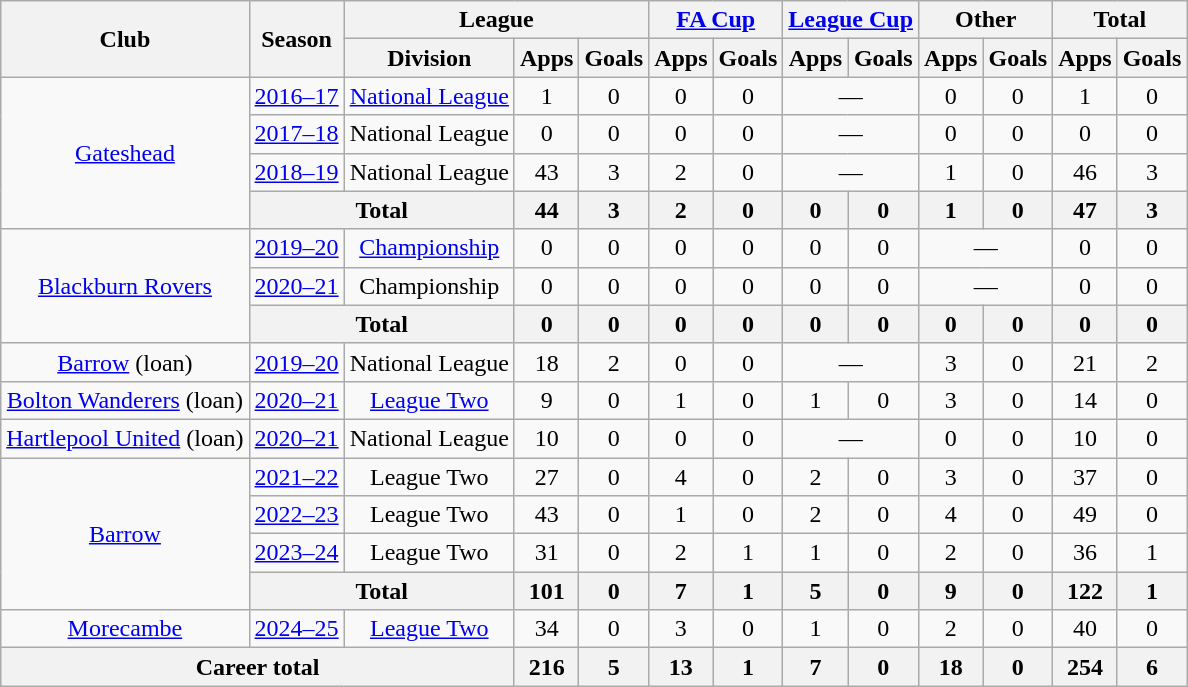<table class="wikitable" style="text-align: center">
<tr>
<th rowspan="2">Club</th>
<th rowspan="2">Season</th>
<th colspan="3">League</th>
<th colspan="2"><a href='#'>FA Cup</a></th>
<th colspan="2"><a href='#'>League Cup</a></th>
<th colspan="2">Other</th>
<th colspan="2">Total</th>
</tr>
<tr>
<th>Division</th>
<th>Apps</th>
<th>Goals</th>
<th>Apps</th>
<th>Goals</th>
<th>Apps</th>
<th>Goals</th>
<th>Apps</th>
<th>Goals</th>
<th>Apps</th>
<th>Goals</th>
</tr>
<tr>
<td rowspan="4"><a href='#'>Gateshead</a></td>
<td><a href='#'>2016–17</a></td>
<td><a href='#'>National League</a></td>
<td>1</td>
<td>0</td>
<td>0</td>
<td>0</td>
<td colspan=2>—</td>
<td>0</td>
<td>0</td>
<td>1</td>
<td>0</td>
</tr>
<tr>
<td><a href='#'>2017–18</a></td>
<td>National League</td>
<td>0</td>
<td>0</td>
<td>0</td>
<td>0</td>
<td colspan=2>—</td>
<td>0</td>
<td>0</td>
<td>0</td>
<td>0</td>
</tr>
<tr>
<td><a href='#'>2018–19</a></td>
<td>National League</td>
<td>43</td>
<td>3</td>
<td>2</td>
<td>0</td>
<td colspan=2>—</td>
<td>1</td>
<td>0</td>
<td>46</td>
<td>3</td>
</tr>
<tr>
<th colspan="2">Total</th>
<th>44</th>
<th>3</th>
<th>2</th>
<th>0</th>
<th>0</th>
<th>0</th>
<th>1</th>
<th>0</th>
<th>47</th>
<th>3</th>
</tr>
<tr>
<td rowspan="3"><a href='#'>Blackburn Rovers</a></td>
<td><a href='#'>2019–20</a></td>
<td><a href='#'>Championship</a></td>
<td>0</td>
<td>0</td>
<td>0</td>
<td>0</td>
<td>0</td>
<td>0</td>
<td colspan=2>—</td>
<td>0</td>
<td>0</td>
</tr>
<tr>
<td><a href='#'>2020–21</a></td>
<td>Championship</td>
<td>0</td>
<td>0</td>
<td>0</td>
<td>0</td>
<td>0</td>
<td>0</td>
<td colspan=2>—</td>
<td>0</td>
<td>0</td>
</tr>
<tr>
<th colspan="2">Total</th>
<th>0</th>
<th>0</th>
<th>0</th>
<th>0</th>
<th>0</th>
<th>0</th>
<th>0</th>
<th>0</th>
<th>0</th>
<th>0</th>
</tr>
<tr>
<td><a href='#'>Barrow</a> (loan)</td>
<td><a href='#'>2019–20</a></td>
<td>National League</td>
<td>18</td>
<td>2</td>
<td>0</td>
<td>0</td>
<td colspan=2>—</td>
<td>3</td>
<td>0</td>
<td>21</td>
<td>2</td>
</tr>
<tr>
<td><a href='#'>Bolton Wanderers</a> (loan)</td>
<td><a href='#'>2020–21</a></td>
<td><a href='#'>League Two</a></td>
<td>9</td>
<td>0</td>
<td>1</td>
<td>0</td>
<td>1</td>
<td>0</td>
<td>3</td>
<td>0</td>
<td>14</td>
<td>0</td>
</tr>
<tr>
<td><a href='#'>Hartlepool United</a> (loan)</td>
<td><a href='#'>2020–21</a></td>
<td>National League</td>
<td>10</td>
<td>0</td>
<td>0</td>
<td>0</td>
<td colspan=2>—</td>
<td>0</td>
<td>0</td>
<td>10</td>
<td>0</td>
</tr>
<tr>
<td rowspan=4><a href='#'>Barrow</a></td>
<td><a href='#'>2021–22</a></td>
<td>League Two</td>
<td>27</td>
<td>0</td>
<td>4</td>
<td>0</td>
<td>2</td>
<td>0</td>
<td>3</td>
<td>0</td>
<td>37</td>
<td>0</td>
</tr>
<tr>
<td><a href='#'>2022–23</a></td>
<td>League Two</td>
<td>43</td>
<td>0</td>
<td>1</td>
<td>0</td>
<td>2</td>
<td>0</td>
<td>4</td>
<td>0</td>
<td>49</td>
<td>0</td>
</tr>
<tr>
<td><a href='#'>2023–24</a></td>
<td>League Two</td>
<td>31</td>
<td>0</td>
<td>2</td>
<td>1</td>
<td>1</td>
<td>0</td>
<td>2</td>
<td>0</td>
<td>36</td>
<td>1</td>
</tr>
<tr>
<th colspan=2>Total</th>
<th>101</th>
<th>0</th>
<th>7</th>
<th>1</th>
<th>5</th>
<th>0</th>
<th>9</th>
<th>0</th>
<th>122</th>
<th>1</th>
</tr>
<tr>
<td><a href='#'>Morecambe</a></td>
<td><a href='#'>2024–25</a></td>
<td><a href='#'>League Two</a></td>
<td>34</td>
<td>0</td>
<td>3</td>
<td>0</td>
<td>1</td>
<td>0</td>
<td>2</td>
<td>0</td>
<td>40</td>
<td>0</td>
</tr>
<tr>
<th colspan="3">Career total</th>
<th>216</th>
<th>5</th>
<th>13</th>
<th>1</th>
<th>7</th>
<th>0</th>
<th>18</th>
<th>0</th>
<th>254</th>
<th>6</th>
</tr>
</table>
